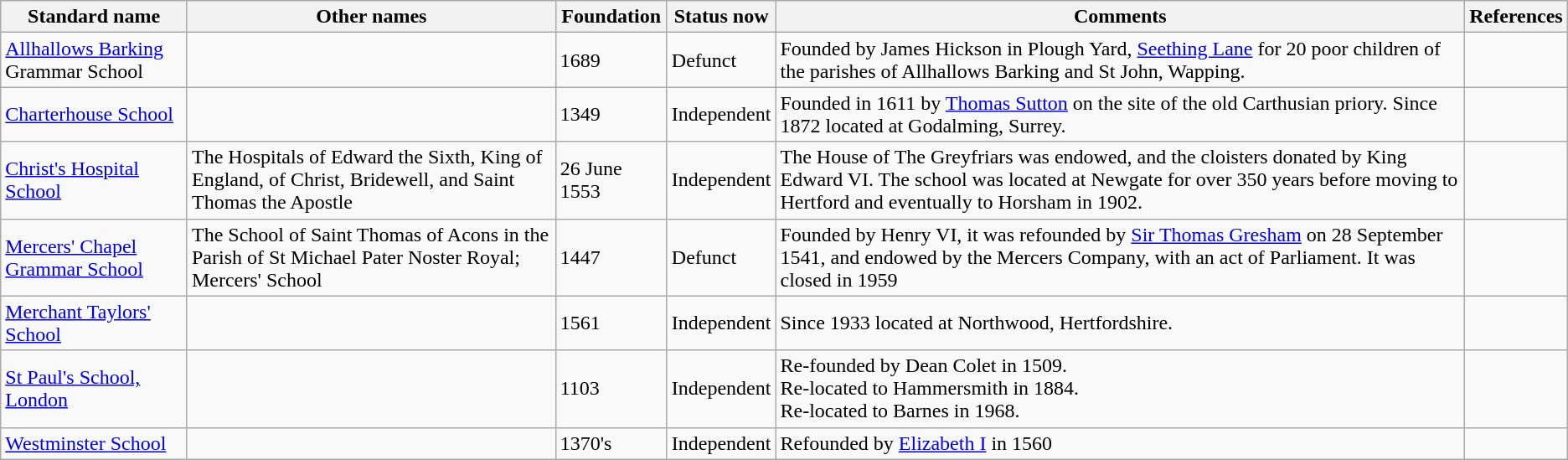<table class="wikitable">
<tr>
<th>Standard name</th>
<th>Other names</th>
<th>Foundation</th>
<th>Status now</th>
<th>Comments</th>
<th>References</th>
</tr>
<tr>
<td><a href='#'>Allhallows Barking</a> Grammar School</td>
<td></td>
<td>1689</td>
<td>Defunct</td>
<td>Founded by James Hickson in Plough Yard, <a href='#'>Seething Lane</a> for 20 poor children of the parishes of Allhallows Barking and St John, Wapping.</td>
<td></td>
</tr>
<tr>
<td><a href='#'>Charterhouse School</a></td>
<td></td>
<td>1349</td>
<td>Independent</td>
<td>Founded in 1611 by <a href='#'>Thomas Sutton</a> on the site of the old Carthusian priory. Since 1872 located at Godalming, Surrey.</td>
<td></td>
</tr>
<tr>
<td><a href='#'>Christ's Hospital School</a></td>
<td>The Hospitals of Edward the Sixth, King of England, of Christ, Bridewell, and Saint Thomas the Apostle</td>
<td>26 June 1553</td>
<td>Independent</td>
<td>The House of The Greyfriars was endowed, and the cloisters donated by King Edward VI. The school was located at Newgate for over 350 years before moving to Hertford and eventually to Horsham in 1902.</td>
<td></td>
</tr>
<tr>
<td><a href='#'>Mercers' Chapel Grammar School</a></td>
<td>The School of Saint Thomas of Acons in the Parish of St Michael Pater Noster Royal; Mercers' School</td>
<td>1447</td>
<td>Defunct</td>
<td>Founded by Henry VI, it was refounded by <a href='#'>Sir Thomas Gresham</a> on 28 September 1541, and endowed by the Mercers Company, with an act of Parliament. It was closed in 1959</td>
<td></td>
</tr>
<tr>
<td><a href='#'>Merchant Taylors' School</a></td>
<td></td>
<td>1561</td>
<td>Independent</td>
<td>Since 1933 located at Northwood, Hertfordshire.</td>
<td></td>
</tr>
<tr>
<td><a href='#'>St Paul's School, London</a></td>
<td></td>
<td>1103</td>
<td>Independent</td>
<td>Re-founded by Dean Colet in 1509.<br> Re-located to Hammersmith in 1884.<br> Re-located to Barnes in 1968.<br></td>
<td></td>
</tr>
<tr>
<td><a href='#'>Westminster School</a></td>
<td></td>
<td>1370's</td>
<td>Independent</td>
<td>Refounded by <a href='#'>Elizabeth I</a> in 1560</td>
<td></td>
</tr>
</table>
